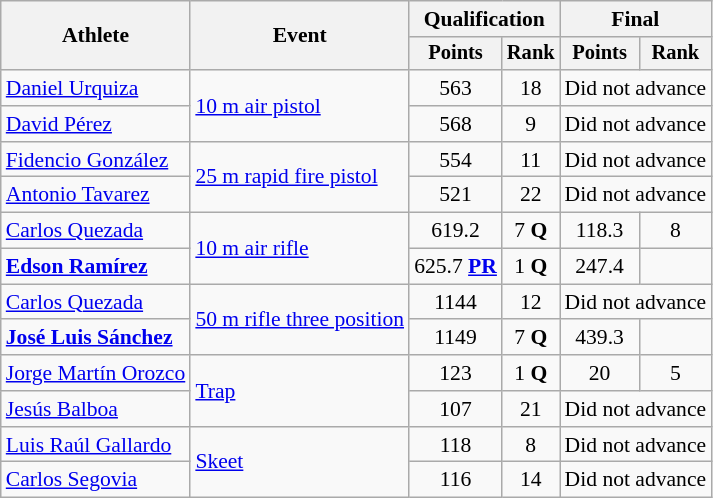<table class=wikitable style=font-size:90%;text-align:center>
<tr>
<th rowspan=2>Athlete</th>
<th rowspan=2>Event</th>
<th colspan=2>Qualification</th>
<th colspan=2>Final</th>
</tr>
<tr style=font-size:95%>
<th>Points</th>
<th>Rank</th>
<th>Points</th>
<th>Rank</th>
</tr>
<tr>
<td align=left><a href='#'>Daniel Urquiza</a></td>
<td align=left rowspan=2><a href='#'>10 m air pistol</a></td>
<td>563</td>
<td>18</td>
<td colspan=2>Did not advance</td>
</tr>
<tr>
<td align=left><a href='#'>David Pérez</a></td>
<td>568</td>
<td>9</td>
<td colspan=2>Did not advance</td>
</tr>
<tr>
<td align=left><a href='#'>Fidencio González</a></td>
<td align=left rowspan=2><a href='#'>25 m rapid fire pistol</a></td>
<td>554</td>
<td>11</td>
<td colspan=2>Did not advance</td>
</tr>
<tr>
<td align=left><a href='#'>Antonio Tavarez</a></td>
<td>521</td>
<td>22</td>
<td colspan=2>Did not advance</td>
</tr>
<tr>
<td align=left><a href='#'>Carlos Quezada</a></td>
<td align=left rowspan=2><a href='#'>10 m air rifle</a></td>
<td>619.2</td>
<td>7 <strong>Q</strong></td>
<td>118.3</td>
<td>8</td>
</tr>
<tr>
<td align=left><strong><a href='#'>Edson Ramírez</a></strong></td>
<td>625.7 <strong><a href='#'>PR</a></strong></td>
<td>1 <strong>Q</strong></td>
<td>247.4</td>
<td></td>
</tr>
<tr>
<td align=left><a href='#'>Carlos Quezada</a></td>
<td align=left rowspan=2><a href='#'>50 m rifle three position</a></td>
<td>1144</td>
<td>12</td>
<td colspan=2>Did not advance</td>
</tr>
<tr>
<td align=left><strong><a href='#'>José Luis Sánchez</a></strong></td>
<td>1149</td>
<td>7 <strong>Q</strong></td>
<td>439.3</td>
<td></td>
</tr>
<tr>
<td align=left><a href='#'>Jorge Martín Orozco</a></td>
<td align=left rowspan=2><a href='#'>Trap</a></td>
<td>123</td>
<td>1 <strong>Q</strong></td>
<td>20</td>
<td>5</td>
</tr>
<tr>
<td align=left><a href='#'>Jesús Balboa</a></td>
<td>107</td>
<td>21</td>
<td colspan=2>Did not advance</td>
</tr>
<tr>
<td align=left><a href='#'>Luis Raúl Gallardo</a></td>
<td align=left rowspan=2><a href='#'>Skeet</a></td>
<td>118</td>
<td>8</td>
<td colspan=2>Did not advance</td>
</tr>
<tr>
<td align=left><a href='#'>Carlos Segovia</a></td>
<td>116</td>
<td>14</td>
<td colspan=2>Did not advance</td>
</tr>
</table>
